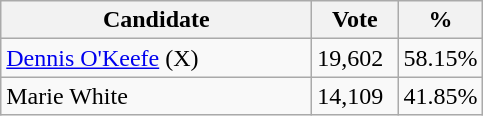<table class="wikitable">
<tr>
<th bgcolor="#DDDDFF" width="200px">Candidate</th>
<th bgcolor="#DDDDFF" width="50px">Vote</th>
<th bgcolor="#DDDDFF" width="30px">%</th>
</tr>
<tr>
<td><a href='#'>Dennis O'Keefe</a> (X)</td>
<td>19,602</td>
<td>58.15%</td>
</tr>
<tr>
<td>Marie White</td>
<td>14,109</td>
<td>41.85%</td>
</tr>
</table>
